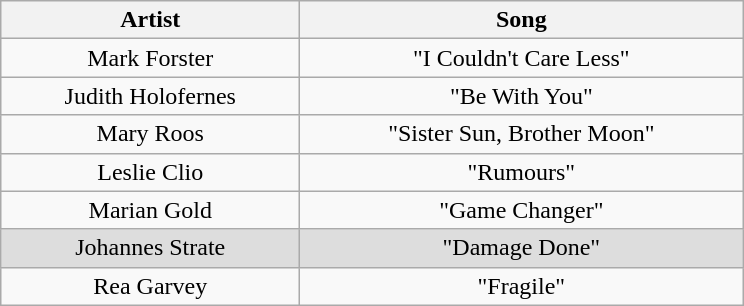<table class="wikitable plainrowheaders" style="text-align:center;" border="1">
<tr>
<th scope="col" rowspan="1" style="width:12em;">Artist</th>
<th scope="col" rowspan="1" style="width:18em;">Song</th>
</tr>
<tr>
<td scope="row">Mark Forster</td>
<td>"I Couldn't Care Less"</td>
</tr>
<tr>
<td scope="row">Judith Holofernes</td>
<td>"Be With You"</td>
</tr>
<tr>
<td scope="row">Mary Roos</td>
<td>"Sister Sun, Brother Moon"</td>
</tr>
<tr>
<td scope="row">Leslie Clio</td>
<td>"Rumours"</td>
</tr>
<tr>
<td scope="row">Marian Gold</td>
<td>"Game Changer"</td>
</tr>
<tr style="background:#ddd;">
<td scope="row">Johannes Strate</td>
<td>"Damage Done"</td>
</tr>
<tr>
<td scope="row">Rea Garvey</td>
<td>"Fragile"</td>
</tr>
</table>
